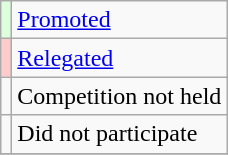<table class="wikitable">
<tr>
<td bgcolor="#DDFFDD"></td>
<td><a href='#'>Promoted</a></td>
</tr>
<tr>
<td bgcolor="#FFCCCC"></td>
<td><a href='#'>Relegated</a></td>
</tr>
<tr>
<td></td>
<td>Competition not held</td>
</tr>
<tr>
<td></td>
<td>Did not participate</td>
</tr>
<tr>
</tr>
</table>
